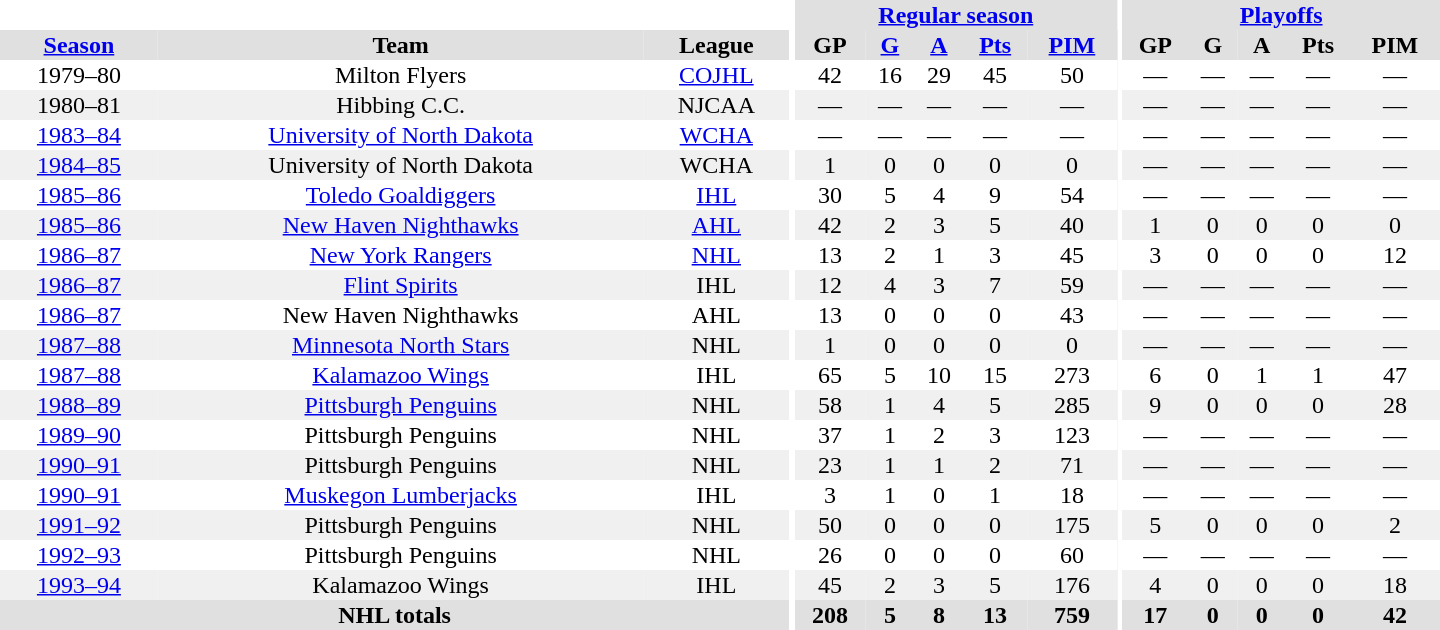<table border="0" cellpadding="1" cellspacing="0" style="text-align:center; width:60em">
<tr bgcolor="#e0e0e0">
<th colspan="3" bgcolor="#ffffff"></th>
<th rowspan="100" bgcolor="#ffffff"></th>
<th colspan="5"><a href='#'>Regular season</a></th>
<th rowspan="100" bgcolor="#ffffff"></th>
<th colspan="5"><a href='#'>Playoffs</a></th>
</tr>
<tr bgcolor="#e0e0e0">
<th><a href='#'>Season</a></th>
<th>Team</th>
<th>League</th>
<th>GP</th>
<th><a href='#'>G</a></th>
<th><a href='#'>A</a></th>
<th><a href='#'>Pts</a></th>
<th><a href='#'>PIM</a></th>
<th>GP</th>
<th>G</th>
<th>A</th>
<th>Pts</th>
<th>PIM</th>
</tr>
<tr>
<td>1979–80</td>
<td>Milton Flyers</td>
<td><a href='#'>COJHL</a></td>
<td>42</td>
<td>16</td>
<td>29</td>
<td>45</td>
<td>50</td>
<td>—</td>
<td>—</td>
<td>—</td>
<td>—</td>
<td>—</td>
</tr>
<tr bgcolor="#f0f0f0">
<td>1980–81</td>
<td>Hibbing C.C.</td>
<td>NJCAA</td>
<td>—</td>
<td>—</td>
<td>—</td>
<td>—</td>
<td>—</td>
<td>—</td>
<td>—</td>
<td>—</td>
<td>—</td>
<td>—</td>
</tr>
<tr>
<td><a href='#'>1983–84</a></td>
<td><a href='#'>University of North Dakota</a></td>
<td><a href='#'>WCHA</a></td>
<td>—</td>
<td>—</td>
<td>—</td>
<td>—</td>
<td>—</td>
<td>—</td>
<td>—</td>
<td>—</td>
<td>—</td>
<td>—</td>
</tr>
<tr bgcolor="#f0f0f0">
<td><a href='#'>1984–85</a></td>
<td>University of North Dakota</td>
<td>WCHA</td>
<td>1</td>
<td>0</td>
<td>0</td>
<td>0</td>
<td>0</td>
<td>—</td>
<td>—</td>
<td>—</td>
<td>—</td>
<td>—</td>
</tr>
<tr>
<td><a href='#'>1985–86</a></td>
<td><a href='#'>Toledo Goaldiggers</a></td>
<td><a href='#'>IHL</a></td>
<td>30</td>
<td>5</td>
<td>4</td>
<td>9</td>
<td>54</td>
<td>—</td>
<td>—</td>
<td>—</td>
<td>—</td>
<td>—</td>
</tr>
<tr bgcolor="#f0f0f0">
<td><a href='#'>1985–86</a></td>
<td><a href='#'>New Haven Nighthawks</a></td>
<td><a href='#'>AHL</a></td>
<td>42</td>
<td>2</td>
<td>3</td>
<td>5</td>
<td>40</td>
<td>1</td>
<td>0</td>
<td>0</td>
<td>0</td>
<td>0</td>
</tr>
<tr>
<td><a href='#'>1986–87</a></td>
<td><a href='#'>New York Rangers</a></td>
<td><a href='#'>NHL</a></td>
<td>13</td>
<td>2</td>
<td>1</td>
<td>3</td>
<td>45</td>
<td>3</td>
<td>0</td>
<td>0</td>
<td>0</td>
<td>12</td>
</tr>
<tr bgcolor="#f0f0f0">
<td><a href='#'>1986–87</a></td>
<td><a href='#'>Flint Spirits</a></td>
<td>IHL</td>
<td>12</td>
<td>4</td>
<td>3</td>
<td>7</td>
<td>59</td>
<td>—</td>
<td>—</td>
<td>—</td>
<td>—</td>
<td>—</td>
</tr>
<tr>
<td><a href='#'>1986–87</a></td>
<td>New Haven Nighthawks</td>
<td>AHL</td>
<td>13</td>
<td>0</td>
<td>0</td>
<td>0</td>
<td>43</td>
<td>—</td>
<td>—</td>
<td>—</td>
<td>—</td>
<td>—</td>
</tr>
<tr bgcolor="#f0f0f0">
<td><a href='#'>1987–88</a></td>
<td><a href='#'>Minnesota North Stars</a></td>
<td>NHL</td>
<td>1</td>
<td>0</td>
<td>0</td>
<td>0</td>
<td>0</td>
<td>—</td>
<td>—</td>
<td>—</td>
<td>—</td>
<td>—</td>
</tr>
<tr>
<td><a href='#'>1987–88</a></td>
<td><a href='#'>Kalamazoo Wings</a></td>
<td>IHL</td>
<td>65</td>
<td>5</td>
<td>10</td>
<td>15</td>
<td>273</td>
<td>6</td>
<td>0</td>
<td>1</td>
<td>1</td>
<td>47</td>
</tr>
<tr bgcolor="#f0f0f0">
<td><a href='#'>1988–89</a></td>
<td><a href='#'>Pittsburgh Penguins</a></td>
<td>NHL</td>
<td>58</td>
<td>1</td>
<td>4</td>
<td>5</td>
<td>285</td>
<td>9</td>
<td>0</td>
<td>0</td>
<td>0</td>
<td>28</td>
</tr>
<tr>
<td><a href='#'>1989–90</a></td>
<td>Pittsburgh Penguins</td>
<td>NHL</td>
<td>37</td>
<td>1</td>
<td>2</td>
<td>3</td>
<td>123</td>
<td>—</td>
<td>—</td>
<td>—</td>
<td>—</td>
<td>—</td>
</tr>
<tr bgcolor="#f0f0f0">
<td><a href='#'>1990–91</a></td>
<td>Pittsburgh Penguins</td>
<td>NHL</td>
<td>23</td>
<td>1</td>
<td>1</td>
<td>2</td>
<td>71</td>
<td>—</td>
<td>—</td>
<td>—</td>
<td>—</td>
<td>—</td>
</tr>
<tr>
<td><a href='#'>1990–91</a></td>
<td><a href='#'>Muskegon Lumberjacks</a></td>
<td>IHL</td>
<td>3</td>
<td>1</td>
<td>0</td>
<td>1</td>
<td>18</td>
<td>—</td>
<td>—</td>
<td>—</td>
<td>—</td>
<td>—</td>
</tr>
<tr bgcolor="#f0f0f0">
<td><a href='#'>1991–92</a></td>
<td>Pittsburgh Penguins</td>
<td>NHL</td>
<td>50</td>
<td>0</td>
<td>0</td>
<td>0</td>
<td>175</td>
<td>5</td>
<td>0</td>
<td>0</td>
<td>0</td>
<td>2</td>
</tr>
<tr>
<td><a href='#'>1992–93</a></td>
<td>Pittsburgh Penguins</td>
<td>NHL</td>
<td>26</td>
<td>0</td>
<td>0</td>
<td>0</td>
<td>60</td>
<td>—</td>
<td>—</td>
<td>—</td>
<td>—</td>
<td>—</td>
</tr>
<tr bgcolor="#f0f0f0">
<td><a href='#'>1993–94</a></td>
<td>Kalamazoo Wings</td>
<td>IHL</td>
<td>45</td>
<td>2</td>
<td>3</td>
<td>5</td>
<td>176</td>
<td>4</td>
<td>0</td>
<td>0</td>
<td>0</td>
<td>18</td>
</tr>
<tr bgcolor="#e0e0e0">
<th colspan="3">NHL totals</th>
<th>208</th>
<th>5</th>
<th>8</th>
<th>13</th>
<th>759</th>
<th>17</th>
<th>0</th>
<th>0</th>
<th>0</th>
<th>42</th>
</tr>
</table>
